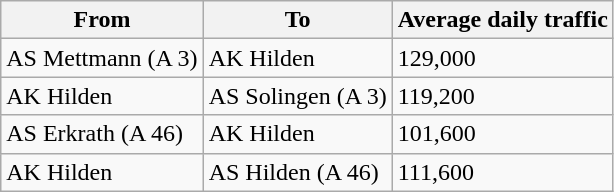<table class="wikitable">
<tr>
<th>From</th>
<th>To</th>
<th>Average daily traffic<br></th>
</tr>
<tr>
<td>AS Mettmann (A 3)</td>
<td>AK Hilden</td>
<td>129,000</td>
</tr>
<tr>
<td>AK Hilden</td>
<td>AS Solingen (A 3)</td>
<td>119,200</td>
</tr>
<tr>
<td>AS Erkrath (A 46)</td>
<td>AK Hilden</td>
<td>101,600</td>
</tr>
<tr>
<td>AK Hilden</td>
<td>AS Hilden (A 46)</td>
<td>111,600</td>
</tr>
</table>
